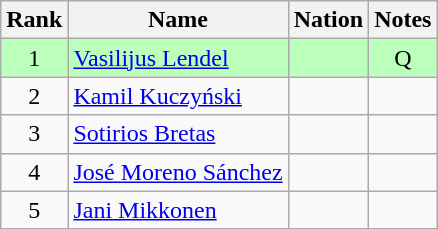<table class="wikitable sortable" style="text-align:center">
<tr>
<th>Rank</th>
<th>Name</th>
<th>Nation</th>
<th>Notes</th>
</tr>
<tr bgcolor=bbffbb>
<td>1</td>
<td align=left><a href='#'>Vasilijus Lendel</a></td>
<td align=left></td>
<td>Q</td>
</tr>
<tr>
<td>2</td>
<td align=left><a href='#'>Kamil Kuczyński</a></td>
<td align=left></td>
<td></td>
</tr>
<tr>
<td>3</td>
<td align=left><a href='#'>Sotirios Bretas</a></td>
<td align=left></td>
<td></td>
</tr>
<tr>
<td>4</td>
<td align=left><a href='#'>José Moreno Sánchez</a></td>
<td align=left></td>
<td></td>
</tr>
<tr>
<td>5</td>
<td align=left><a href='#'>Jani Mikkonen</a></td>
<td align=left></td>
<td></td>
</tr>
</table>
